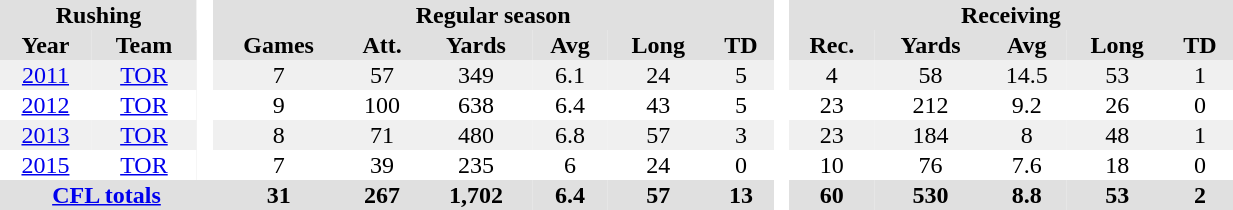<table BORDER="0" CELLPADDING="1" CELLSPACING="0" width="65%" style="text-align:center">
<tr bgcolor="#e0e0e0">
<th colspan="2">Rushing</th>
<th rowspan="99" bgcolor="#ffffff"> </th>
<th colspan="6">Regular season</th>
<th rowspan="99" bgcolor="#ffffff"> </th>
<th colspan="5">Receiving</th>
</tr>
<tr bgcolor="#e0e0e0">
<th>Year</th>
<th>Team</th>
<th>Games</th>
<th>Att.</th>
<th>Yards</th>
<th>Avg</th>
<th>Long</th>
<th>TD</th>
<th>Rec.</th>
<th>Yards</th>
<th>Avg</th>
<th>Long</th>
<th>TD</th>
</tr>
<tr ALIGN="center" bgcolor="#f0f0f0">
<td><a href='#'>2011</a></td>
<td><a href='#'>TOR</a></td>
<td>7</td>
<td>57</td>
<td>349</td>
<td>6.1</td>
<td>24</td>
<td>5</td>
<td>4</td>
<td>58</td>
<td>14.5</td>
<td>53</td>
<td>1</td>
</tr>
<tr ALIGN="center">
<td><a href='#'>2012</a></td>
<td><a href='#'>TOR</a></td>
<td>9</td>
<td>100</td>
<td>638</td>
<td>6.4</td>
<td>43</td>
<td>5</td>
<td>23</td>
<td>212</td>
<td>9.2</td>
<td>26</td>
<td>0</td>
</tr>
<tr ALIGN="center" bgcolor="#f0f0f0">
<td><a href='#'>2013</a></td>
<td><a href='#'>TOR</a></td>
<td>8</td>
<td>71</td>
<td>480</td>
<td>6.8</td>
<td>57</td>
<td>3</td>
<td>23</td>
<td>184</td>
<td>8</td>
<td>48</td>
<td>1</td>
</tr>
<tr ALIGN="center">
<td><a href='#'>2015</a></td>
<td><a href='#'>TOR</a></td>
<td>7</td>
<td>39</td>
<td>235</td>
<td>6</td>
<td>24</td>
<td>0</td>
<td>10</td>
<td>76</td>
<td>7.6</td>
<td>18</td>
<td>0</td>
</tr>
<tr bgcolor="#e0e0e0">
<th colspan="3"><a href='#'>CFL totals</a></th>
<th>31</th>
<th>267</th>
<th>1,702</th>
<th>6.4</th>
<th>57</th>
<th>13</th>
<th>60</th>
<th>530</th>
<th>8.8</th>
<th>53</th>
<th>2</th>
</tr>
</table>
